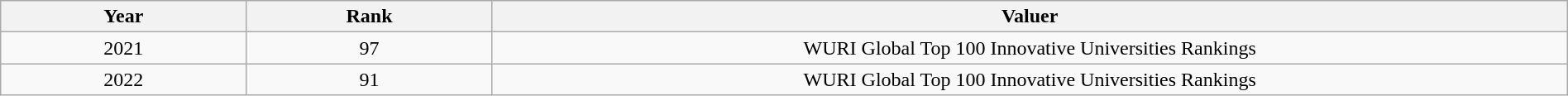<table class="wikitable sortable" width="100%">
<tr>
<th width="8%">Year</th>
<th width="8%">Rank</th>
<th width="35%">Valuer</th>
</tr>
<tr>
<td align="center">2021</td>
<td align="center">97</td>
<td align="center">WURI Global Top 100 Innovative Universities Rankings</td>
</tr>
<tr>
<td align="center">2022</td>
<td align="center">91</td>
<td align="center">WURI Global Top 100 Innovative Universities Rankings</td>
</tr>
</table>
